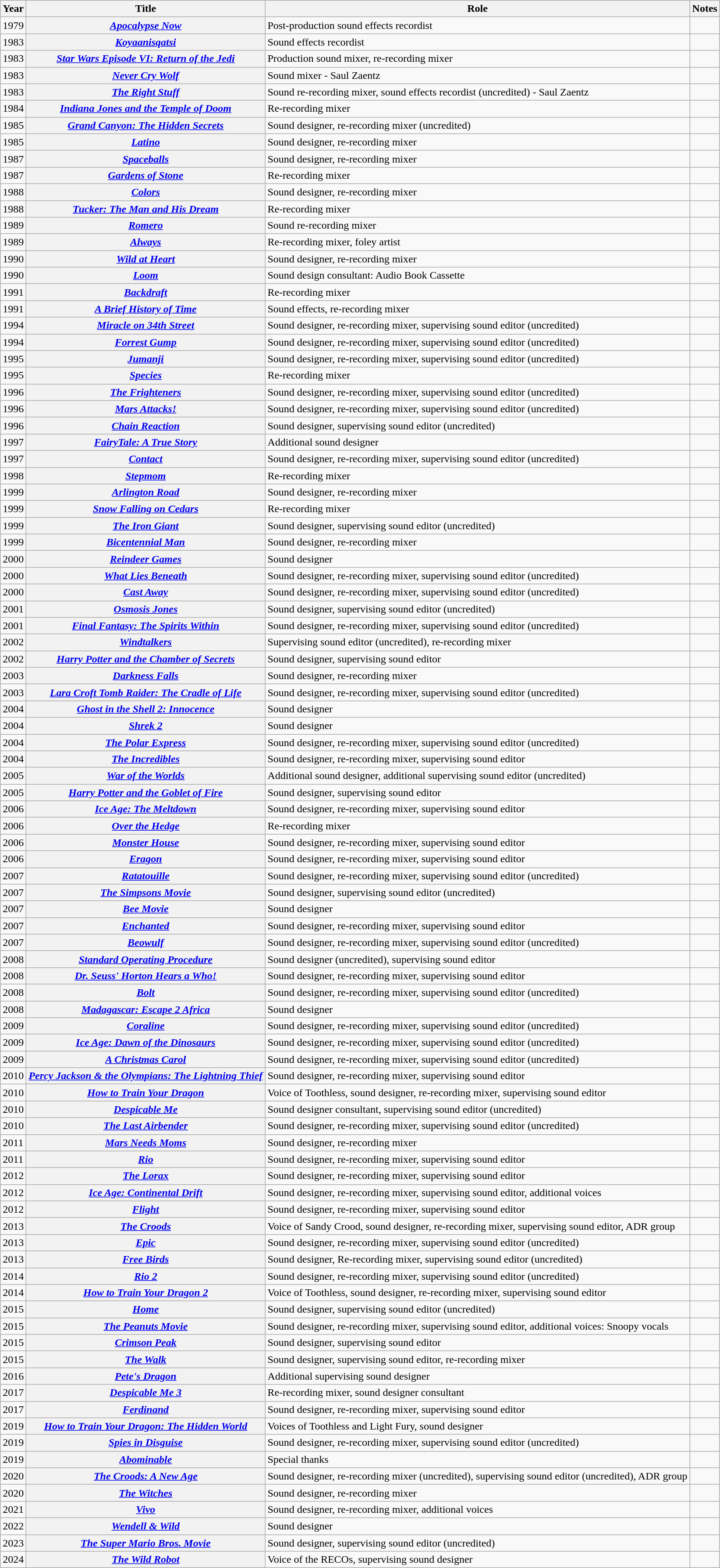<table class="wikitable plainrowheaders sortable">
<tr>
<th scope="col">Year</th>
<th scope="col">Title</th>
<th scope="col">Role</th>
<th class="unsortable">Notes</th>
</tr>
<tr>
<td>1979</td>
<th scope="row"><em><a href='#'>Apocalypse Now</a></em></th>
<td>Post-production sound effects recordist</td>
<td></td>
</tr>
<tr>
<td>1983</td>
<th scope="row"><em><a href='#'>Koyaanisqatsi</a></em></th>
<td>Sound effects recordist</td>
<td></td>
</tr>
<tr>
<td>1983</td>
<th scope="row"><em><a href='#'>Star Wars Episode VI: Return of the Jedi</a></em></th>
<td>Production sound mixer, re-recording mixer</td>
<td></td>
</tr>
<tr>
<td>1983</td>
<th scope="row"><em><a href='#'>Never Cry Wolf</a></em></th>
<td>Sound mixer - Saul Zaentz</td>
<td></td>
</tr>
<tr>
<td>1983</td>
<th scope="row"><em><a href='#'>The Right Stuff</a></em></th>
<td>Sound re-recording mixer, sound effects recordist (uncredited) - Saul Zaentz</td>
<td></td>
</tr>
<tr>
<td>1984</td>
<th scope="row"><em><a href='#'>Indiana Jones and the Temple of Doom</a></em></th>
<td>Re-recording mixer</td>
<td></td>
</tr>
<tr>
<td>1985</td>
<th scope="row"><em><a href='#'>Grand Canyon: The Hidden Secrets</a></em></th>
<td>Sound designer, re-recording mixer (uncredited)</td>
<td></td>
</tr>
<tr>
<td>1985</td>
<th scope="row"><em><a href='#'>Latino</a></em></th>
<td>Sound designer, re-recording mixer</td>
<td></td>
</tr>
<tr>
<td>1987</td>
<th scope="row"><em><a href='#'>Spaceballs</a></em></th>
<td>Sound designer, re-recording mixer</td>
<td></td>
</tr>
<tr>
<td>1987</td>
<th scope="row"><em><a href='#'>Gardens of Stone</a></em></th>
<td>Re-recording mixer</td>
<td></td>
</tr>
<tr>
<td>1988</td>
<th scope="row"><em><a href='#'>Colors</a></em></th>
<td>Sound designer, re-recording mixer</td>
<td></td>
</tr>
<tr>
<td>1988</td>
<th scope="row"><em><a href='#'>Tucker: The Man and His Dream</a></em></th>
<td>Re-recording mixer</td>
<td></td>
</tr>
<tr>
<td>1989</td>
<th scope="row"><em><a href='#'>Romero</a></em></th>
<td>Sound re-recording mixer</td>
<td></td>
</tr>
<tr>
<td>1989</td>
<th scope="row"><em><a href='#'>Always</a></em></th>
<td>Re-recording mixer, foley artist</td>
<td></td>
</tr>
<tr>
<td>1990</td>
<th scope="row"><em><a href='#'>Wild at Heart</a></em></th>
<td>Sound designer, re-recording mixer</td>
<td></td>
</tr>
<tr>
<td>1990</td>
<th scope="row"><em><a href='#'>Loom</a></em></th>
<td>Sound design consultant: Audio Book Cassette</td>
<td></td>
</tr>
<tr>
<td>1991</td>
<th scope="row"><em><a href='#'>Backdraft</a></em></th>
<td>Re-recording mixer</td>
<td></td>
</tr>
<tr>
<td>1991</td>
<th scope="row"><em><a href='#'>A Brief History of Time</a></em></th>
<td>Sound effects, re-recording mixer</td>
<td></td>
</tr>
<tr>
<td>1994</td>
<th scope="row"><em><a href='#'>Miracle on 34th Street</a></em></th>
<td>Sound designer, re-recording mixer, supervising sound editor (uncredited)</td>
<td></td>
</tr>
<tr>
<td>1994</td>
<th scope="row"><em><a href='#'>Forrest Gump</a></em></th>
<td>Sound designer, re-recording mixer, supervising sound editor (uncredited)</td>
<td></td>
</tr>
<tr>
<td>1995</td>
<th scope="row"><em><a href='#'>Jumanji</a></em></th>
<td>Sound designer, re-recording mixer, supervising sound editor (uncredited)</td>
<td></td>
</tr>
<tr>
<td>1995</td>
<th scope="row"><em><a href='#'>Species</a></em></th>
<td>Re-recording mixer</td>
<td></td>
</tr>
<tr>
<td>1996</td>
<th scope="row"><em><a href='#'>The Frighteners</a></em></th>
<td>Sound designer, re-recording mixer, supervising sound editor (uncredited)</td>
<td></td>
</tr>
<tr>
<td>1996</td>
<th scope="row"><em><a href='#'>Mars Attacks!</a></em></th>
<td>Sound designer, re-recording mixer, supervising sound editor (uncredited)</td>
<td></td>
</tr>
<tr>
<td>1996</td>
<th scope="row"><em><a href='#'>Chain Reaction</a></em></th>
<td>Sound designer, supervising sound editor (uncredited)</td>
<td></td>
</tr>
<tr>
<td>1997</td>
<th scope="row"><em><a href='#'>FairyTale: A True Story</a></em></th>
<td>Additional sound designer</td>
<td></td>
</tr>
<tr>
<td>1997</td>
<th scope="row"><em><a href='#'>Contact</a></em></th>
<td>Sound designer, re-recording mixer, supervising sound editor (uncredited)</td>
<td></td>
</tr>
<tr>
<td>1998</td>
<th scope="row"><em><a href='#'>Stepmom</a></em></th>
<td>Re-recording mixer</td>
<td></td>
</tr>
<tr>
<td>1999</td>
<th scope="row"><em><a href='#'>Arlington Road</a></em></th>
<td>Sound designer, re-recording mixer</td>
<td></td>
</tr>
<tr>
<td>1999</td>
<th scope="row"><em><a href='#'>Snow Falling on Cedars</a></em></th>
<td>Re-recording mixer</td>
<td></td>
</tr>
<tr>
<td>1999</td>
<th scope="row"><em><a href='#'>The Iron Giant</a></em></th>
<td>Sound designer, supervising sound editor (uncredited)</td>
<td></td>
</tr>
<tr>
<td>1999</td>
<th scope="row"><em><a href='#'>Bicentennial Man</a></em></th>
<td>Sound designer, re-recording mixer</td>
<td></td>
</tr>
<tr>
<td>2000</td>
<th scope="row"><em><a href='#'>Reindeer Games</a></em></th>
<td>Sound designer</td>
<td></td>
</tr>
<tr>
<td>2000</td>
<th scope="row"><em><a href='#'>What Lies Beneath</a></em></th>
<td>Sound designer, re-recording mixer, supervising sound editor (uncredited)</td>
<td></td>
</tr>
<tr>
<td>2000</td>
<th scope="row"><em><a href='#'>Cast Away</a></em></th>
<td>Sound designer, re-recording mixer, supervising sound editor (uncredited)</td>
<td></td>
</tr>
<tr>
<td>2001</td>
<th scope="row"><em><a href='#'>Osmosis Jones</a></em></th>
<td>Sound designer, supervising sound editor (uncredited)</td>
<td></td>
</tr>
<tr>
<td>2001</td>
<th scope="row"><em><a href='#'>Final Fantasy: The Spirits Within</a></em></th>
<td>Sound designer, re-recording mixer, supervising sound editor (uncredited)</td>
<td></td>
</tr>
<tr>
<td>2002</td>
<th scope="row"><em><a href='#'>Windtalkers</a></em></th>
<td>Supervising sound editor (uncredited), re-recording mixer</td>
<td></td>
</tr>
<tr>
<td>2002</td>
<th scope="row"><em><a href='#'>Harry Potter and the Chamber of Secrets</a></em></th>
<td>Sound designer, supervising sound editor</td>
<td></td>
</tr>
<tr>
<td>2003</td>
<th scope="row"><em><a href='#'>Darkness Falls</a></em></th>
<td>Sound designer, re-recording mixer</td>
<td></td>
</tr>
<tr>
<td>2003</td>
<th scope="row"><em><a href='#'>Lara Croft Tomb Raider: The Cradle of Life</a></em></th>
<td>Sound designer, re-recording mixer, supervising sound editor (uncredited)</td>
<td></td>
</tr>
<tr>
<td>2004</td>
<th scope="row"><em><a href='#'>Ghost in the Shell 2: Innocence</a></em></th>
<td>Sound designer</td>
<td></td>
</tr>
<tr>
<td>2004</td>
<th scope="row"><em><a href='#'>Shrek 2</a></em></th>
<td>Sound designer</td>
<td></td>
</tr>
<tr>
<td>2004</td>
<th scope="row"><em><a href='#'>The Polar Express</a></em></th>
<td>Sound designer, re-recording mixer, supervising sound editor (uncredited)</td>
<td></td>
</tr>
<tr>
<td>2004</td>
<th scope="row"><em><a href='#'>The Incredibles</a></em></th>
<td>Sound designer, re-recording mixer, supervising sound editor</td>
<td></td>
</tr>
<tr>
<td>2005</td>
<th scope="row"><em><a href='#'>War of the Worlds</a></em></th>
<td>Additional sound designer, additional supervising sound editor (uncredited)</td>
<td></td>
</tr>
<tr>
<td>2005</td>
<th scope="row"><em><a href='#'>Harry Potter and the Goblet of Fire</a></em></th>
<td>Sound designer, supervising sound editor</td>
<td></td>
</tr>
<tr>
<td>2006</td>
<th scope="row"><em><a href='#'>Ice Age: The Meltdown</a></em></th>
<td>Sound designer, re-recording mixer, supervising sound editor</td>
<td></td>
</tr>
<tr>
<td>2006</td>
<th scope="row"><em><a href='#'>Over the Hedge</a></em></th>
<td>Re-recording mixer</td>
<td></td>
</tr>
<tr>
<td>2006</td>
<th scope="row"><em><a href='#'>Monster House</a></em></th>
<td>Sound designer, re-recording mixer, supervising sound editor</td>
<td></td>
</tr>
<tr>
<td>2006</td>
<th scope="row"><em><a href='#'>Eragon</a></em></th>
<td>Sound designer, re-recording mixer, supervising sound editor</td>
<td></td>
</tr>
<tr>
<td>2007</td>
<th scope="row"><em><a href='#'>Ratatouille</a></em></th>
<td>Sound designer, re-recording mixer, supervising sound editor (uncredited)</td>
<td></td>
</tr>
<tr>
<td>2007</td>
<th scope="row"><em><a href='#'>The Simpsons Movie</a></em></th>
<td>Sound designer, supervising sound editor (uncredited)</td>
<td></td>
</tr>
<tr>
<td>2007</td>
<th scope="row"><em><a href='#'>Bee Movie</a></em></th>
<td>Sound designer</td>
<td></td>
</tr>
<tr>
<td>2007</td>
<th scope="row"><em><a href='#'>Enchanted</a></em></th>
<td>Sound designer, re-recording mixer, supervising sound editor</td>
<td></td>
</tr>
<tr>
<td>2007</td>
<th scope="row"><em><a href='#'>Beowulf</a></em></th>
<td>Sound designer, re-recording mixer, supervising sound editor (uncredited)</td>
<td></td>
</tr>
<tr>
<td>2008</td>
<th scope="row"><em><a href='#'>Standard Operating Procedure</a></em></th>
<td>Sound designer (uncredited), supervising sound editor</td>
<td></td>
</tr>
<tr>
<td>2008</td>
<th scope="row"><em><a href='#'>Dr. Seuss' Horton Hears a Who!</a></em></th>
<td>Sound designer, re-recording mixer, supervising sound editor</td>
<td></td>
</tr>
<tr>
<td>2008</td>
<th scope="row"><em><a href='#'>Bolt</a></em></th>
<td>Sound designer, re-recording mixer, supervising sound editor (uncredited)</td>
<td></td>
</tr>
<tr>
<td>2008</td>
<th scope="row"><em><a href='#'>Madagascar: Escape 2 Africa</a></em></th>
<td>Sound designer</td>
<td></td>
</tr>
<tr>
<td>2009</td>
<th scope="row"><em><a href='#'>Coraline</a></em></th>
<td>Sound designer, re-recording mixer, supervising sound editor (uncredited)</td>
<td></td>
</tr>
<tr>
<td>2009</td>
<th scope="row"><em><a href='#'>Ice Age: Dawn of the Dinosaurs</a></em></th>
<td>Sound designer, re-recording mixer, supervising sound editor (uncredited)</td>
<td></td>
</tr>
<tr>
<td>2009</td>
<th scope="row"><em><a href='#'>A Christmas Carol</a></em></th>
<td>Sound designer, re-recording mixer, supervising sound editor (uncredited)</td>
<td></td>
</tr>
<tr>
<td>2010</td>
<th scope="row"><em><a href='#'>Percy Jackson & the Olympians: The Lightning Thief</a></em></th>
<td>Sound designer, re-recording mixer, supervising sound editor</td>
<td></td>
</tr>
<tr>
<td>2010</td>
<th scope="row"><em><a href='#'>How to Train Your Dragon</a></em></th>
<td>Voice of Toothless, sound designer, re-recording mixer, supervising sound editor</td>
<td></td>
</tr>
<tr>
<td>2010</td>
<th scope="row"><em><a href='#'>Despicable Me</a></em></th>
<td>Sound designer consultant, supervising sound editor (uncredited)</td>
<td></td>
</tr>
<tr>
<td>2010</td>
<th scope="row"><em><a href='#'>The Last Airbender</a></em></th>
<td>Sound designer, re-recording mixer, supervising sound editor (uncredited)</td>
<td></td>
</tr>
<tr>
<td>2011</td>
<th scope="row"><em><a href='#'>Mars Needs Moms</a></em></th>
<td>Sound designer, re-recording mixer</td>
<td></td>
</tr>
<tr>
<td>2011</td>
<th scope="row"><em><a href='#'>Rio</a></em></th>
<td>Sound designer, re-recording mixer, supervising sound editor</td>
<td></td>
</tr>
<tr>
<td>2012</td>
<th scope="row"><em><a href='#'>The Lorax</a></em></th>
<td>Sound designer, re-recording mixer, supervising sound editor</td>
<td></td>
</tr>
<tr>
<td>2012</td>
<th scope="row"><em><a href='#'>Ice Age: Continental Drift</a></em></th>
<td>Sound designer, re-recording mixer, supervising sound editor, additional voices</td>
<td></td>
</tr>
<tr>
<td>2012</td>
<th scope="row"><em><a href='#'>Flight</a></em></th>
<td>Sound designer, re-recording mixer, supervising sound editor</td>
<td></td>
</tr>
<tr>
<td>2013</td>
<th scope="row"><em><a href='#'>The Croods</a></em></th>
<td>Voice of Sandy Crood, sound designer, re-recording mixer, supervising sound editor, ADR group</td>
<td></td>
</tr>
<tr>
<td>2013</td>
<th scope="row"><em><a href='#'>Epic</a></em></th>
<td>Sound designer, re-recording mixer, supervising sound editor (uncredited)</td>
<td></td>
</tr>
<tr>
<td>2013</td>
<th scope="row"><em><a href='#'>Free Birds</a></em></th>
<td>Sound designer, Re-recording mixer, supervising sound editor (uncredited)</td>
<td></td>
</tr>
<tr>
<td>2014</td>
<th scope="row"><em><a href='#'>Rio 2</a></em></th>
<td>Sound designer, re-recording mixer, supervising sound editor (uncredited)</td>
<td></td>
</tr>
<tr>
<td>2014</td>
<th scope="row"><em><a href='#'>How to Train Your Dragon 2</a></em></th>
<td>Voice of Toothless, sound designer, re-recording mixer, supervising sound editor</td>
<td></td>
</tr>
<tr>
<td>2015</td>
<th scope="row"><em><a href='#'>Home</a></em></th>
<td>Sound designer, supervising sound editor (uncredited)</td>
<td></td>
</tr>
<tr>
<td>2015</td>
<th scope="row"><em><a href='#'>The Peanuts Movie</a></em></th>
<td>Sound designer, re-recording mixer, supervising sound editor, additional voices: Snoopy vocals</td>
<td></td>
</tr>
<tr>
<td>2015</td>
<th scope="row"><em><a href='#'>Crimson Peak</a></em></th>
<td>Sound designer, supervising sound editor</td>
<td></td>
</tr>
<tr>
<td>2015</td>
<th scope="row"><em><a href='#'>The Walk</a></em></th>
<td>Sound designer, supervising sound editor, re-recording mixer</td>
<td></td>
</tr>
<tr>
<td>2016</td>
<th scope="row"><em><a href='#'>Pete's Dragon</a></em></th>
<td>Additional supervising sound designer</td>
<td></td>
</tr>
<tr>
<td>2017</td>
<th scope="row"><em><a href='#'>Despicable Me 3</a></em></th>
<td>Re-recording mixer, sound designer consultant</td>
<td></td>
</tr>
<tr>
<td>2017</td>
<th scope="row"><em><a href='#'>Ferdinand</a></em></th>
<td>Sound designer, re-recording mixer, supervising sound editor</td>
<td></td>
</tr>
<tr>
<td>2019</td>
<th scope="row"><em><a href='#'>How to Train Your Dragon: The Hidden World</a></em></th>
<td>Voices of Toothless and Light Fury, sound designer</td>
<td></td>
</tr>
<tr>
<td>2019</td>
<th scope="row"><em><a href='#'>Spies in Disguise</a></em></th>
<td>Sound designer, re-recording mixer, supervising sound editor (uncredited)</td>
<td></td>
</tr>
<tr>
<td>2019</td>
<th scope="row"><em><a href='#'>Abominable</a></em></th>
<td>Special thanks</td>
<td></td>
</tr>
<tr>
<td>2020</td>
<th scope="row"><em><a href='#'>The Croods: A New Age</a></em></th>
<td>Sound designer, re-recording mixer (uncredited), supervising sound editor (uncredited), ADR group</td>
<td></td>
</tr>
<tr>
<td>2020</td>
<th scope="row"><em><a href='#'>The Witches</a></em></th>
<td>Sound designer, re-recording mixer</td>
<td></td>
</tr>
<tr>
<td>2021</td>
<th scope="row"><em><a href='#'>Vivo</a></em></th>
<td>Sound designer, re-recording mixer, additional voices</td>
<td></td>
</tr>
<tr>
<td>2022</td>
<th scope="row"><em><a href='#'>Wendell & Wild</a></em></th>
<td>Sound designer</td>
<td></td>
</tr>
<tr>
<td>2023</td>
<th scope="row"><em><a href='#'>The Super Mario Bros. Movie</a></em></th>
<td>Sound designer, supervising sound editor (uncredited)</td>
<td></td>
</tr>
<tr>
<td>2024</td>
<th scope="row"><em><a href='#'>The Wild Robot</a></em></th>
<td>Voice of the RECOs, supervising sound designer</td>
<td></td>
</tr>
</table>
